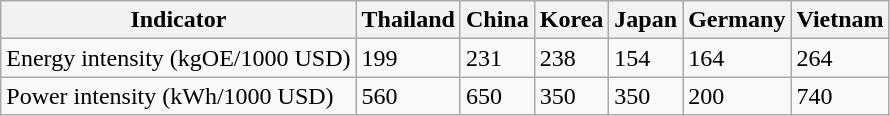<table class="wikitable">
<tr>
<th>Indicator</th>
<th>Thailand</th>
<th>China</th>
<th>Korea</th>
<th>Japan</th>
<th>Germany</th>
<th>Vietnam</th>
</tr>
<tr>
<td>Energy intensity (kgOE/1000 USD)</td>
<td>199</td>
<td>231</td>
<td>238</td>
<td>154</td>
<td>164</td>
<td>264</td>
</tr>
<tr>
<td>Power intensity (kWh/1000 USD)</td>
<td>560</td>
<td>650</td>
<td>350</td>
<td>350</td>
<td>200</td>
<td>740</td>
</tr>
</table>
